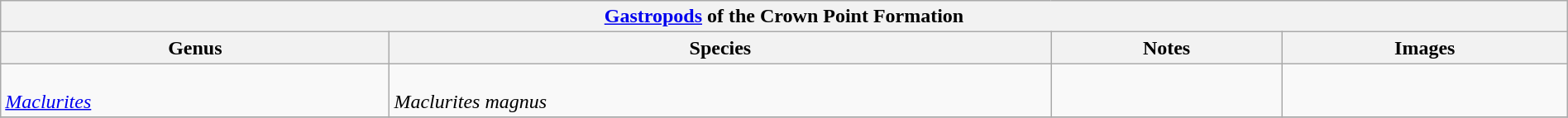<table class="wikitable" align="center" width="100%">
<tr>
<th colspan="7" align="center"><strong><a href='#'>Gastropods</a> of the Crown Point Formation</strong></th>
</tr>
<tr>
<th>Genus</th>
<th>Species</th>
<th>Notes</th>
<th>Images</th>
</tr>
<tr>
<td><br><em><a href='#'>Maclurites</a></em></td>
<td><br><em>Maclurites magnus</em></td>
<td></td>
<td></td>
</tr>
<tr>
</tr>
</table>
